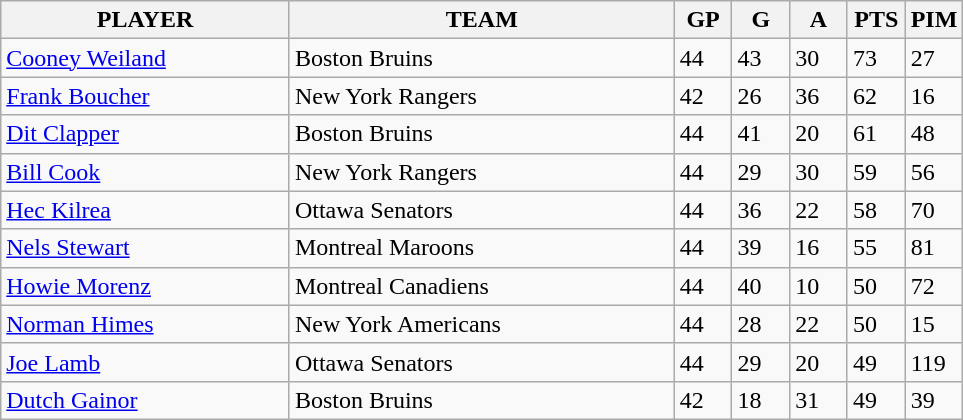<table class="wikitable">
<tr>
<th bgcolor="#DDDDFF" width="30%">PLAYER</th>
<th bgcolor="#DDDDFF" width="40%">TEAM</th>
<th bgcolor="#DDDDFF" width="6%">GP</th>
<th bgcolor="#DDDDFF" width="6%">G</th>
<th bgcolor="#DDDDFF" width="6%">A</th>
<th bgcolor="#DDDDFF" width="6%">PTS</th>
<th bgcolor="#DDDDFF" width="6%">PIM</th>
</tr>
<tr>
<td><a href='#'>Cooney Weiland</a></td>
<td>Boston Bruins</td>
<td>44</td>
<td>43</td>
<td>30</td>
<td>73</td>
<td>27</td>
</tr>
<tr>
<td><a href='#'>Frank Boucher</a></td>
<td>New York Rangers</td>
<td>42</td>
<td>26</td>
<td>36</td>
<td>62</td>
<td>16</td>
</tr>
<tr>
<td><a href='#'>Dit Clapper</a></td>
<td>Boston Bruins</td>
<td>44</td>
<td>41</td>
<td>20</td>
<td>61</td>
<td>48</td>
</tr>
<tr>
<td><a href='#'>Bill Cook</a></td>
<td>New York Rangers</td>
<td>44</td>
<td>29</td>
<td>30</td>
<td>59</td>
<td>56</td>
</tr>
<tr>
<td><a href='#'>Hec Kilrea</a></td>
<td>Ottawa Senators</td>
<td>44</td>
<td>36</td>
<td>22</td>
<td>58</td>
<td>70</td>
</tr>
<tr>
<td><a href='#'>Nels Stewart</a></td>
<td>Montreal Maroons</td>
<td>44</td>
<td>39</td>
<td>16</td>
<td>55</td>
<td>81</td>
</tr>
<tr>
<td><a href='#'>Howie Morenz</a></td>
<td>Montreal Canadiens</td>
<td>44</td>
<td>40</td>
<td>10</td>
<td>50</td>
<td>72</td>
</tr>
<tr>
<td><a href='#'>Norman Himes</a></td>
<td>New York Americans</td>
<td>44</td>
<td>28</td>
<td>22</td>
<td>50</td>
<td>15</td>
</tr>
<tr>
<td><a href='#'>Joe Lamb</a></td>
<td>Ottawa Senators</td>
<td>44</td>
<td>29</td>
<td>20</td>
<td>49</td>
<td>119</td>
</tr>
<tr>
<td><a href='#'>Dutch Gainor</a></td>
<td>Boston Bruins</td>
<td>42</td>
<td>18</td>
<td>31</td>
<td>49</td>
<td>39</td>
</tr>
</table>
